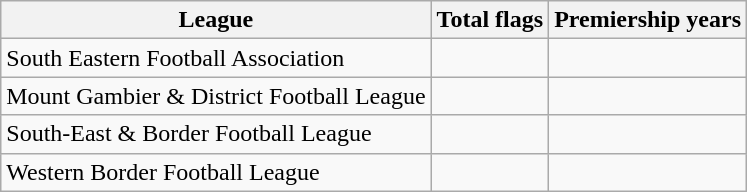<table class="wikitable">
<tr>
<th>League</th>
<th>Total flags</th>
<th>Premiership years</th>
</tr>
<tr>
<td>South Eastern Football Association</td>
<td></td>
<td></td>
</tr>
<tr>
<td>Mount Gambier & District Football League</td>
<td></td>
<td></td>
</tr>
<tr>
<td>South-East & Border Football League</td>
<td></td>
<td></td>
</tr>
<tr>
<td>Western Border Football League</td>
<td></td>
<td></td>
</tr>
</table>
